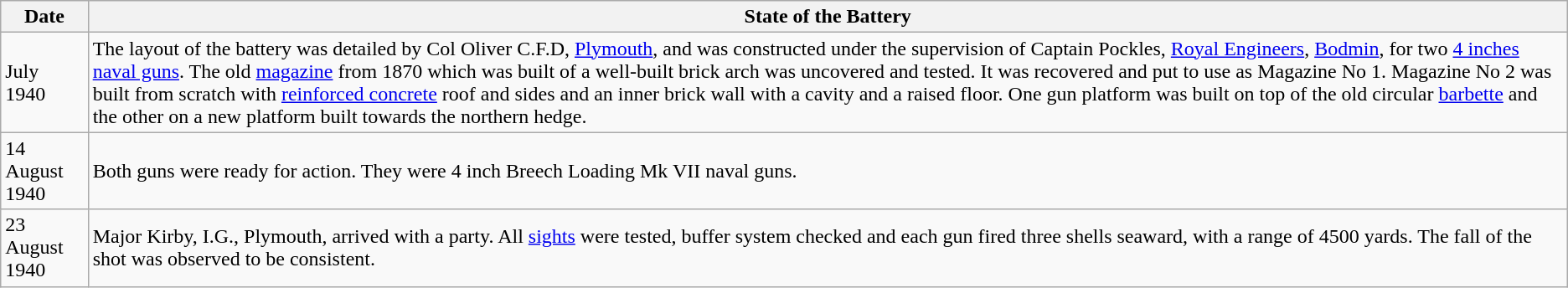<table class="wikitable">
<tr>
<th>Date</th>
<th>State of the Battery</th>
</tr>
<tr>
<td>July 1940</td>
<td>The layout of the battery was detailed by Col Oliver C.F.D, <a href='#'>Plymouth</a>, and was constructed under the supervision of Captain Pockles, <a href='#'>Royal Engineers</a>, <a href='#'>Bodmin</a>, for two <a href='#'>4 inches</a> <a href='#'>naval guns</a>. The old <a href='#'>magazine</a> from 1870 which was built of a well-built brick arch was uncovered and tested. It was recovered and put to use as Magazine No 1. Magazine No 2 was built from scratch with <a href='#'>reinforced concrete</a> roof and sides and an inner brick wall with a cavity and a raised floor. One gun platform was built on top of the old circular <a href='#'>barbette</a> and the other on a new platform built towards the northern hedge.</td>
</tr>
<tr>
<td>14 August 1940</td>
<td>Both guns were ready for action. They were 4 inch Breech Loading Mk VII naval guns.</td>
</tr>
<tr>
<td>23 August 1940</td>
<td>Major Kirby, I.G., Plymouth, arrived with a party. All <a href='#'>sights</a> were tested, buffer system checked and each gun fired three shells seaward, with a range of 4500 yards. The fall of the shot was observed to be consistent.</td>
</tr>
</table>
